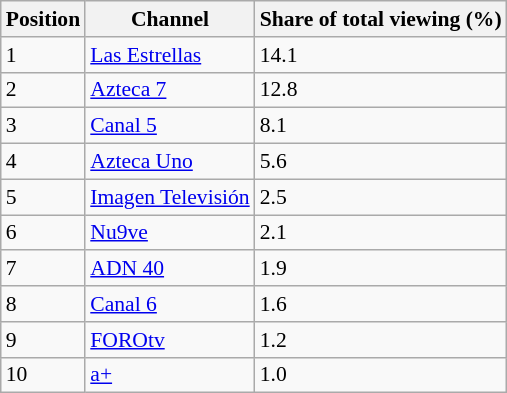<table class="wikitable" style="font-size: 90%">
<tr>
<th>Position</th>
<th>Channel</th>
<th>Share of total viewing (%)</th>
</tr>
<tr>
<td>1</td>
<td><a href='#'>Las Estrellas</a></td>
<td>14.1</td>
</tr>
<tr>
<td>2</td>
<td><a href='#'>Azteca 7</a></td>
<td>12.8</td>
</tr>
<tr>
<td>3</td>
<td><a href='#'>Canal 5</a></td>
<td>8.1</td>
</tr>
<tr>
<td>4</td>
<td><a href='#'>Azteca Uno</a></td>
<td>5.6</td>
</tr>
<tr>
<td>5</td>
<td><a href='#'>Imagen Televisión</a></td>
<td>2.5</td>
</tr>
<tr>
<td>6</td>
<td><a href='#'>Nu9ve</a></td>
<td>2.1</td>
</tr>
<tr>
<td>7</td>
<td><a href='#'>ADN 40</a></td>
<td>1.9</td>
</tr>
<tr>
<td>8</td>
<td><a href='#'>Canal 6</a></td>
<td>1.6</td>
</tr>
<tr>
<td>9</td>
<td><a href='#'>FOROtv</a></td>
<td>1.2</td>
</tr>
<tr>
<td>10</td>
<td><a href='#'>a+</a></td>
<td>1.0</td>
</tr>
</table>
